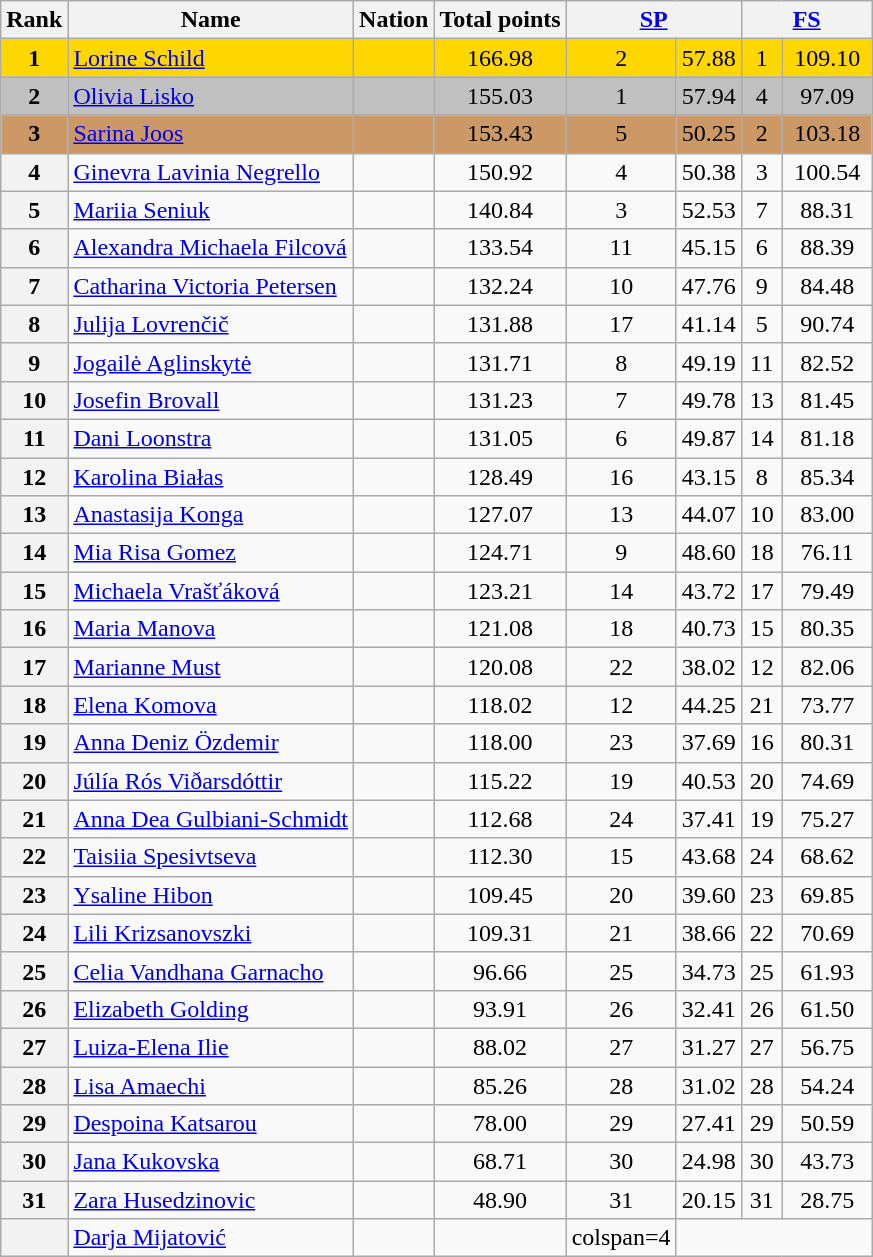<table class="wikitable sortable" style="text-align:center;">
<tr>
<th>Rank</th>
<th>Name</th>
<th>Nation</th>
<th>Total points</th>
<th colspan="2" width="80px"><a href='#'>SP</a></th>
<th colspan="2" width="80px"><a href='#'>FS</a></th>
</tr>
<tr bgcolor="gold">
<td><strong>1</strong></td>
<td align="left"><a href='#'>Lorine Schild</a></td>
<td align="left"></td>
<td>166.98</td>
<td>2</td>
<td>57.88</td>
<td>1</td>
<td>109.10</td>
</tr>
<tr bgcolor="silver">
<td><strong>2</strong></td>
<td align="left"><a href='#'>Olivia Lisko</a></td>
<td align="left"></td>
<td>155.03</td>
<td>1</td>
<td>57.94</td>
<td>4</td>
<td>97.09</td>
</tr>
<tr bgcolor="CC9966">
<td><strong>3</strong></td>
<td align="left"><a href='#'>Sarina Joos</a></td>
<td align="left"></td>
<td>153.43</td>
<td>5</td>
<td>50.25</td>
<td>2</td>
<td>103.18</td>
</tr>
<tr>
<th>4</th>
<td align="left"><a href='#'>Ginevra Lavinia Negrello</a></td>
<td align="left"></td>
<td>150.92</td>
<td>4</td>
<td>50.38</td>
<td>3</td>
<td>100.54</td>
</tr>
<tr>
<th>5</th>
<td align="left"><a href='#'>Mariia Seniuk</a></td>
<td align="left"></td>
<td>140.84</td>
<td>3</td>
<td>52.53</td>
<td>7</td>
<td>88.31</td>
</tr>
<tr>
<th>6</th>
<td align="left"><a href='#'>Alexandra Michaela Filcová</a></td>
<td align="left"></td>
<td>133.54</td>
<td>11</td>
<td>45.15</td>
<td>6</td>
<td>88.39</td>
</tr>
<tr>
<th>7</th>
<td align="left"><a href='#'>Catharina Victoria Petersen</a></td>
<td align="left"></td>
<td>132.24</td>
<td>10</td>
<td>47.76</td>
<td>9</td>
<td>84.48</td>
</tr>
<tr>
<th>8</th>
<td align="left"><a href='#'>Julija Lovrenčič</a></td>
<td align="left"></td>
<td>131.88</td>
<td>17</td>
<td>41.14</td>
<td>5</td>
<td>90.74</td>
</tr>
<tr>
<th>9</th>
<td align="left"><a href='#'>Jogailė Aglinskytė</a></td>
<td align="left"></td>
<td>131.71</td>
<td>8</td>
<td>49.19</td>
<td>11</td>
<td>82.52</td>
</tr>
<tr>
<th>10</th>
<td align="left"><a href='#'>Josefin Brovall</a></td>
<td align="left"></td>
<td>131.23</td>
<td>7</td>
<td>49.78</td>
<td>13</td>
<td>81.45</td>
</tr>
<tr>
<th>11</th>
<td align="left"><a href='#'>Dani Loonstra</a></td>
<td align="left"></td>
<td>131.05</td>
<td>6</td>
<td>49.87</td>
<td>14</td>
<td>81.18</td>
</tr>
<tr>
<th>12</th>
<td align="left"><a href='#'>Karolina Białas</a></td>
<td align="left"></td>
<td>128.49</td>
<td>16</td>
<td>43.15</td>
<td>8</td>
<td>85.34</td>
</tr>
<tr>
<th>13</th>
<td align="left"><a href='#'>Anastasija Konga</a></td>
<td align="left"></td>
<td>127.07</td>
<td>13</td>
<td>44.07</td>
<td>10</td>
<td>83.00</td>
</tr>
<tr>
<th>14</th>
<td align="left"><a href='#'>Mia Risa Gomez</a></td>
<td align="left"></td>
<td>124.71</td>
<td>9</td>
<td>48.60</td>
<td>18</td>
<td>76.11</td>
</tr>
<tr>
<th>15</th>
<td align="left"><a href='#'>Michaela Vrašťáková</a></td>
<td align="left"></td>
<td>123.21</td>
<td>14</td>
<td>43.72</td>
<td>17</td>
<td>79.49</td>
</tr>
<tr>
<th>16</th>
<td align="left"><a href='#'>Maria Manova</a></td>
<td align="left"></td>
<td>121.08</td>
<td>18</td>
<td>40.73</td>
<td>15</td>
<td>80.35</td>
</tr>
<tr>
<th>17</th>
<td align="left"><a href='#'>Marianne Must</a></td>
<td align="left"></td>
<td>120.08</td>
<td>22</td>
<td>38.02</td>
<td>12</td>
<td>82.06</td>
</tr>
<tr>
<th>18</th>
<td align="left"><a href='#'>Elena Komova</a></td>
<td align="left"></td>
<td>118.02</td>
<td>12</td>
<td>44.25</td>
<td>21</td>
<td>73.77</td>
</tr>
<tr>
<th>19</th>
<td align="left"><a href='#'>Anna Deniz Özdemir</a></td>
<td align="left"></td>
<td>118.00</td>
<td>23</td>
<td>37.69</td>
<td>16</td>
<td>80.31</td>
</tr>
<tr>
<th>20</th>
<td align="left"><a href='#'>Júlía Rós Viðarsdóttir</a></td>
<td align="left"></td>
<td>115.22</td>
<td>19</td>
<td>40.53</td>
<td>20</td>
<td>74.69</td>
</tr>
<tr>
<th>21</th>
<td align="left"><a href='#'>Anna Dea Gulbiani-Schmidt</a></td>
<td align="left"></td>
<td>112.68</td>
<td>24</td>
<td>37.41</td>
<td>19</td>
<td>75.27</td>
</tr>
<tr>
<th>22</th>
<td align="left"><a href='#'>Taisiia Spesivtseva</a></td>
<td align="left"></td>
<td>112.30</td>
<td>15</td>
<td>43.68</td>
<td>24</td>
<td>68.62</td>
</tr>
<tr>
<th>23</th>
<td align="left"><a href='#'>Ysaline Hibon</a></td>
<td align="left"></td>
<td>109.45</td>
<td>20</td>
<td>39.60</td>
<td>23</td>
<td>69.85</td>
</tr>
<tr>
<th>24</th>
<td align="left"><a href='#'>Lili Krizsanovszki</a></td>
<td align="left"></td>
<td>109.31</td>
<td>21</td>
<td>38.66</td>
<td>22</td>
<td>70.69</td>
</tr>
<tr>
<th>25</th>
<td align="left"><a href='#'>Celia Vandhana Garnacho</a></td>
<td align="left"></td>
<td>96.66</td>
<td>25</td>
<td>34.73</td>
<td>25</td>
<td>61.93</td>
</tr>
<tr>
<th>26</th>
<td align="left"><a href='#'>Elizabeth Golding</a></td>
<td align="left"></td>
<td>93.91</td>
<td>26</td>
<td>32.41</td>
<td>26</td>
<td>61.50</td>
</tr>
<tr>
<th>27</th>
<td align="left"><a href='#'>Luiza-Elena Ilie</a></td>
<td align="left"></td>
<td>88.02</td>
<td>27</td>
<td>31.27</td>
<td>27</td>
<td>56.75</td>
</tr>
<tr>
<th>28</th>
<td align="left"><a href='#'>Lisa Amaechi</a></td>
<td align="left"></td>
<td>85.26</td>
<td>28</td>
<td>31.02</td>
<td>28</td>
<td>54.24</td>
</tr>
<tr>
<th>29</th>
<td align="left"><a href='#'>Despoina Katsarou</a></td>
<td align="left"></td>
<td>78.00</td>
<td>29</td>
<td>27.41</td>
<td>29</td>
<td>50.59</td>
</tr>
<tr>
<th>30</th>
<td align="left"><a href='#'>Jana Kukovska</a></td>
<td align="left"></td>
<td>68.71</td>
<td>30</td>
<td>24.98</td>
<td>30</td>
<td>43.73</td>
</tr>
<tr>
<th>31</th>
<td align="left"><a href='#'>Zara Husedzinovic</a></td>
<td align="left"></td>
<td>48.90</td>
<td>31</td>
<td>20.15</td>
<td>31</td>
<td>28.75</td>
</tr>
<tr>
<th></th>
<td align="left"><a href='#'>Darja Mijatović</a></td>
<td align="left"></td>
<td></td>
<td>colspan=4 </td>
</tr>
</table>
